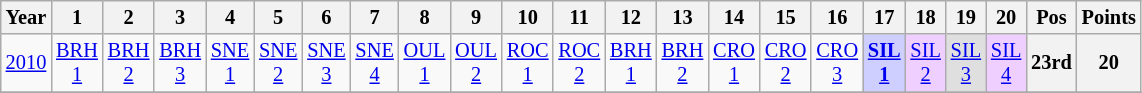<table class="wikitable" style="text-align:center; font-size:85%">
<tr>
<th>Year</th>
<th>1</th>
<th>2</th>
<th>3</th>
<th>4</th>
<th>5</th>
<th>6</th>
<th>7</th>
<th>8</th>
<th>9</th>
<th>10</th>
<th>11</th>
<th>12</th>
<th>13</th>
<th>14</th>
<th>15</th>
<th>16</th>
<th>17</th>
<th>18</th>
<th>19</th>
<th>20</th>
<th>Pos</th>
<th>Points</th>
</tr>
<tr>
<td><a href='#'>2010</a></td>
<td><a href='#'>BRH<br>1</a></td>
<td><a href='#'>BRH<br>2</a></td>
<td><a href='#'>BRH<br>3</a></td>
<td><a href='#'>SNE<br>1</a></td>
<td><a href='#'>SNE<br>2</a></td>
<td><a href='#'>SNE<br>3</a></td>
<td><a href='#'>SNE<br>4</a></td>
<td><a href='#'>OUL<br>1</a></td>
<td><a href='#'>OUL<br>2</a></td>
<td><a href='#'>ROC<br>1</a></td>
<td><a href='#'>ROC<br>2</a></td>
<td><a href='#'>BRH<br>1</a></td>
<td><a href='#'>BRH<br>2</a></td>
<td><a href='#'>CRO<br>1</a></td>
<td><a href='#'>CRO<br>2</a></td>
<td><a href='#'>CRO<br>3</a></td>
<td style="background:#CFCFFF;"><strong><a href='#'>SIL<br>1</a></strong><br></td>
<td style="background:#EFCFFF;"><a href='#'>SIL<br>2</a><br></td>
<td style="background:#DFDFDF;"><a href='#'>SIL<br>3</a><br></td>
<td style="background:#EFCFFF;"><a href='#'>SIL<br>4</a><br></td>
<th>23rd</th>
<th>20</th>
</tr>
<tr>
</tr>
</table>
